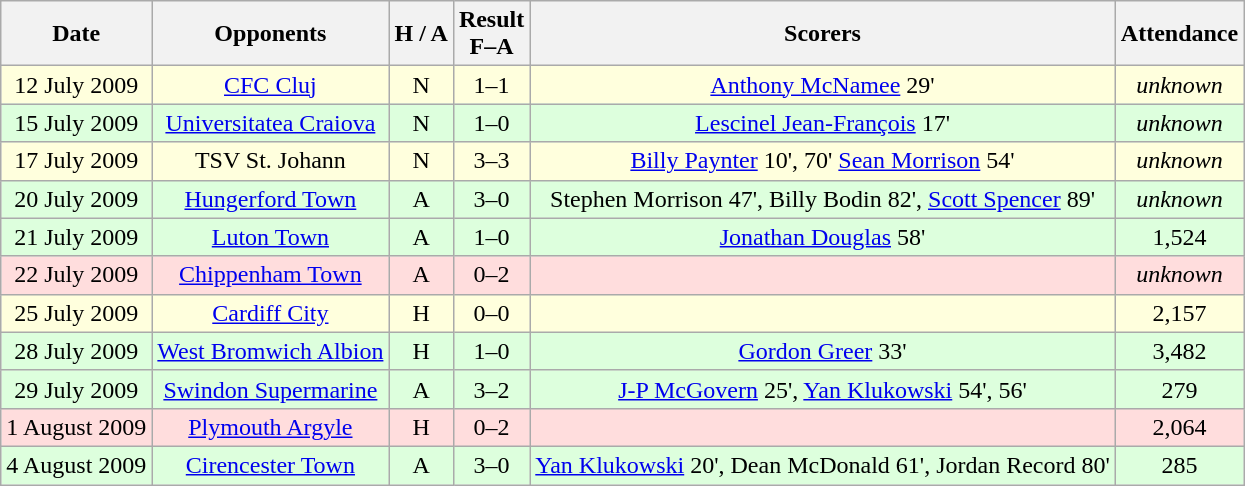<table class="wikitable" style="text-align:center">
<tr>
<th>Date</th>
<th>Opponents</th>
<th>H / A</th>
<th>Result<br>F–A</th>
<th>Scorers</th>
<th>Attendance</th>
</tr>
<tr bgcolor="#ffffdd">
<td>12 July 2009</td>
<td><a href='#'>CFC Cluj</a></td>
<td>N</td>
<td>1–1</td>
<td><a href='#'>Anthony McNamee</a> 29'</td>
<td><em>unknown</em></td>
</tr>
<tr bgcolor="#ddffdd">
<td>15 July 2009</td>
<td><a href='#'>Universitatea Craiova</a></td>
<td>N</td>
<td>1–0</td>
<td><a href='#'>Lescinel Jean-François</a> 17'</td>
<td><em>unknown</em></td>
</tr>
<tr bgcolor="#ffffdd">
<td>17 July 2009</td>
<td>TSV St. Johann</td>
<td>N</td>
<td>3–3</td>
<td><a href='#'>Billy Paynter</a> 10', 70' <a href='#'>Sean Morrison</a> 54'</td>
<td><em>unknown</em></td>
</tr>
<tr bgcolor="#ddffdd">
<td>20 July 2009</td>
<td><a href='#'>Hungerford Town</a></td>
<td>A</td>
<td>3–0</td>
<td>Stephen Morrison 47', Billy Bodin 82', <a href='#'>Scott Spencer</a> 89'</td>
<td><em>unknown</em></td>
</tr>
<tr bgcolor="#ddffdd">
<td>21 July 2009</td>
<td><a href='#'>Luton Town</a></td>
<td>A</td>
<td>1–0</td>
<td><a href='#'>Jonathan Douglas</a> 58'</td>
<td>1,524</td>
</tr>
<tr bgcolor="#ffdddd">
<td>22 July 2009</td>
<td><a href='#'>Chippenham Town</a></td>
<td>A</td>
<td>0–2</td>
<td></td>
<td><em>unknown</em></td>
</tr>
<tr bgcolor="#ffffdd">
<td>25 July 2009</td>
<td><a href='#'>Cardiff City</a></td>
<td>H</td>
<td>0–0</td>
<td></td>
<td>2,157</td>
</tr>
<tr bgcolor="#ddffdd">
<td>28 July 2009</td>
<td><a href='#'>West Bromwich Albion</a></td>
<td>H</td>
<td>1–0</td>
<td><a href='#'>Gordon Greer</a> 33'</td>
<td>3,482</td>
</tr>
<tr bgcolor="#ddffdd">
<td>29 July 2009</td>
<td><a href='#'>Swindon Supermarine</a></td>
<td>A</td>
<td>3–2</td>
<td><a href='#'>J-P McGovern</a> 25', <a href='#'>Yan Klukowski</a> 54', 56'</td>
<td>279</td>
</tr>
<tr bgcolor="#ffdddd">
<td>1 August 2009</td>
<td><a href='#'>Plymouth Argyle</a></td>
<td>H</td>
<td>0–2</td>
<td></td>
<td>2,064</td>
</tr>
<tr bgcolor="#ddffdd">
<td>4 August 2009</td>
<td><a href='#'>Cirencester Town</a></td>
<td>A</td>
<td>3–0</td>
<td><a href='#'>Yan Klukowski</a> 20', Dean McDonald 61', Jordan Record 80'</td>
<td>285</td>
</tr>
</table>
